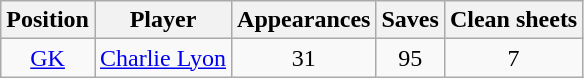<table class="wikitable" style="font size= 100; text-align: center;">
<tr>
<th>Position</th>
<th>Player</th>
<th>Appearances</th>
<th>Saves</th>
<th>Clean sheets</th>
</tr>
<tr>
<td><a href='#'>GK</a></td>
<td> <a href='#'>Charlie Lyon</a></td>
<td>31</td>
<td>95</td>
<td>7</td>
</tr>
</table>
